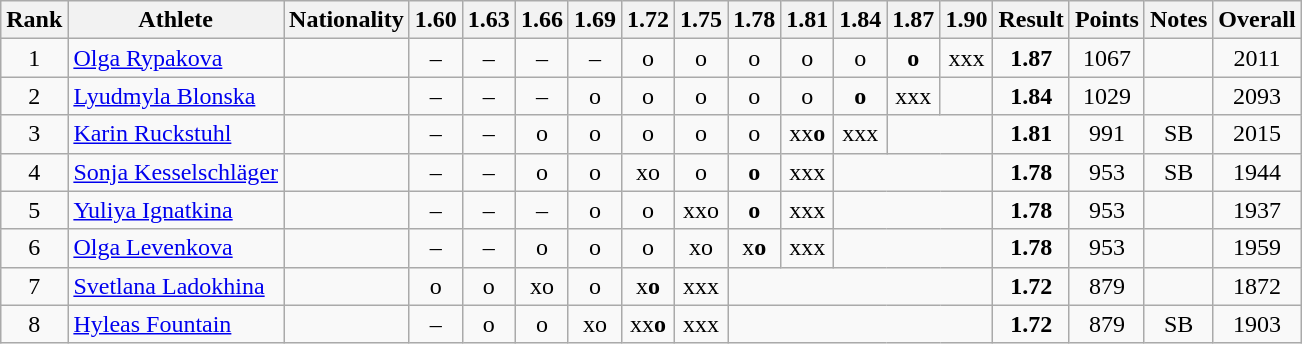<table class="wikitable sortable" style="text-align:center">
<tr>
<th>Rank</th>
<th>Athlete</th>
<th>Nationality</th>
<th>1.60</th>
<th>1.63</th>
<th>1.66</th>
<th>1.69</th>
<th>1.72</th>
<th>1.75</th>
<th>1.78</th>
<th>1.81</th>
<th>1.84</th>
<th>1.87</th>
<th>1.90</th>
<th>Result</th>
<th>Points</th>
<th>Notes</th>
<th>Overall</th>
</tr>
<tr>
<td>1</td>
<td align="left"><a href='#'>Olga Rypakova</a></td>
<td align=left></td>
<td>–</td>
<td>–</td>
<td>–</td>
<td>–</td>
<td>o</td>
<td>o</td>
<td>o</td>
<td>o</td>
<td>o</td>
<td><strong>o</strong></td>
<td>xxx</td>
<td><strong>1.87</strong></td>
<td>1067</td>
<td></td>
<td>2011</td>
</tr>
<tr>
<td>2</td>
<td align="left"><a href='#'>Lyudmyla Blonska</a></td>
<td align=left></td>
<td>–</td>
<td>–</td>
<td>–</td>
<td>o</td>
<td>o</td>
<td>o</td>
<td>o</td>
<td>o</td>
<td><strong>o</strong></td>
<td>xxx</td>
<td></td>
<td><strong>1.84</strong></td>
<td>1029</td>
<td></td>
<td>2093</td>
</tr>
<tr>
<td>3</td>
<td align="left"><a href='#'>Karin Ruckstuhl</a></td>
<td align=left></td>
<td>–</td>
<td>–</td>
<td>o</td>
<td>o</td>
<td>o</td>
<td>o</td>
<td>o</td>
<td>xx<strong>o</strong></td>
<td>xxx</td>
<td colspan=2></td>
<td><strong>1.81</strong></td>
<td>991</td>
<td>SB</td>
<td>2015</td>
</tr>
<tr>
<td>4</td>
<td align="left"><a href='#'>Sonja Kesselschläger</a></td>
<td align=left></td>
<td>–</td>
<td>–</td>
<td>o</td>
<td>o</td>
<td>xo</td>
<td>o</td>
<td><strong>o</strong></td>
<td>xxx</td>
<td colspan=3></td>
<td><strong>1.78</strong></td>
<td>953</td>
<td>SB</td>
<td>1944</td>
</tr>
<tr>
<td>5</td>
<td align="left"><a href='#'>Yuliya Ignatkina</a></td>
<td align=left></td>
<td>–</td>
<td>–</td>
<td>–</td>
<td>o</td>
<td>o</td>
<td>xxo</td>
<td><strong>o</strong></td>
<td>xxx</td>
<td colspan=3></td>
<td><strong>1.78</strong></td>
<td>953</td>
<td></td>
<td>1937</td>
</tr>
<tr>
<td>6</td>
<td align="left"><a href='#'>Olga Levenkova</a></td>
<td align=left></td>
<td>–</td>
<td>–</td>
<td>o</td>
<td>o</td>
<td>o</td>
<td>xo</td>
<td>x<strong>o</strong></td>
<td>xxx</td>
<td colspan=3></td>
<td><strong>1.78</strong></td>
<td>953</td>
<td></td>
<td>1959</td>
</tr>
<tr>
<td>7</td>
<td align="left"><a href='#'>Svetlana Ladokhina</a></td>
<td align=left></td>
<td>o</td>
<td>o</td>
<td>xo</td>
<td>o</td>
<td>x<strong>o</strong></td>
<td>xxx</td>
<td colspan=5></td>
<td><strong>1.72</strong></td>
<td>879</td>
<td></td>
<td>1872</td>
</tr>
<tr>
<td>8</td>
<td align="left"><a href='#'>Hyleas Fountain</a></td>
<td align=left></td>
<td>–</td>
<td>o</td>
<td>o</td>
<td>xo</td>
<td>xx<strong>o</strong></td>
<td>xxx</td>
<td colspan=5></td>
<td><strong>1.72</strong></td>
<td>879</td>
<td>SB</td>
<td>1903</td>
</tr>
</table>
